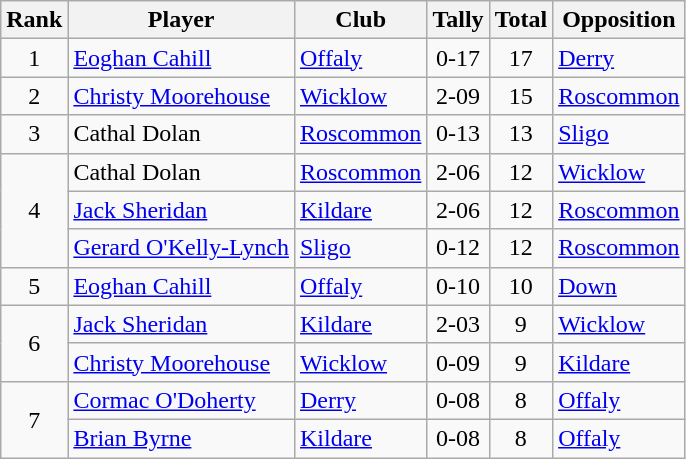<table class="wikitable">
<tr>
<th>Rank</th>
<th>Player</th>
<th>Club</th>
<th>Tally</th>
<th>Total</th>
<th>Opposition</th>
</tr>
<tr>
<td rowspan="1" style="text-align:center;">1</td>
<td><a href='#'>Eoghan Cahill</a></td>
<td><a href='#'>Offaly</a></td>
<td align=center>0-17</td>
<td align=center>17</td>
<td><a href='#'>Derry</a></td>
</tr>
<tr>
<td rowspan="1" style="text-align:center;">2</td>
<td><a href='#'>Christy Moorehouse</a></td>
<td><a href='#'>Wicklow</a></td>
<td align=center>2-09</td>
<td align=center>15</td>
<td><a href='#'>Roscommon</a></td>
</tr>
<tr>
<td rowspan="1" style="text-align:center;">3</td>
<td>Cathal Dolan</td>
<td><a href='#'>Roscommon</a></td>
<td align=center>0-13</td>
<td align=center>13</td>
<td><a href='#'>Sligo</a></td>
</tr>
<tr>
<td rowspan="3" style="text-align:center;">4</td>
<td>Cathal Dolan</td>
<td><a href='#'>Roscommon</a></td>
<td align=center>2-06</td>
<td align=center>12</td>
<td><a href='#'>Wicklow</a></td>
</tr>
<tr>
<td><a href='#'>Jack Sheridan</a></td>
<td><a href='#'>Kildare</a></td>
<td align=center>2-06</td>
<td align=center>12</td>
<td><a href='#'>Roscommon</a></td>
</tr>
<tr>
<td><a href='#'>Gerard O'Kelly-Lynch</a></td>
<td><a href='#'>Sligo</a></td>
<td align=center>0-12</td>
<td align=center>12</td>
<td><a href='#'>Roscommon</a></td>
</tr>
<tr>
<td rowspan="1" style="text-align:center;">5</td>
<td><a href='#'>Eoghan Cahill</a></td>
<td><a href='#'>Offaly</a></td>
<td align=center>0-10</td>
<td align=center>10</td>
<td><a href='#'>Down</a></td>
</tr>
<tr>
<td rowspan="2" style="text-align:center;">6</td>
<td><a href='#'>Jack Sheridan</a></td>
<td><a href='#'>Kildare</a></td>
<td align=center>2-03</td>
<td align=center>9</td>
<td><a href='#'>Wicklow</a></td>
</tr>
<tr>
<td><a href='#'>Christy Moorehouse</a></td>
<td><a href='#'>Wicklow</a></td>
<td align=center>0-09</td>
<td align=center>9</td>
<td><a href='#'>Kildare</a></td>
</tr>
<tr>
<td rowspan="2" style="text-align:center;">7</td>
<td><a href='#'>Cormac O'Doherty</a></td>
<td><a href='#'>Derry</a></td>
<td align=center>0-08</td>
<td align=center>8</td>
<td><a href='#'>Offaly</a></td>
</tr>
<tr>
<td><a href='#'>Brian Byrne</a></td>
<td><a href='#'>Kildare</a></td>
<td align=center>0-08</td>
<td align=center>8</td>
<td><a href='#'>Offaly</a></td>
</tr>
</table>
